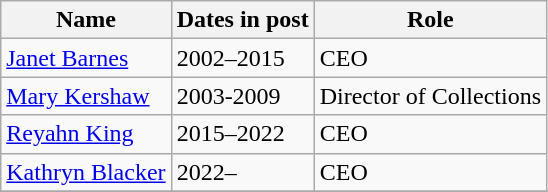<table class="wikitable">
<tr>
<th>Name</th>
<th>Dates in post</th>
<th>Role</th>
</tr>
<tr>
<td><a href='#'>Janet Barnes</a></td>
<td>2002–2015</td>
<td>CEO</td>
</tr>
<tr>
<td><a href='#'>Mary Kershaw</a></td>
<td>2003-2009</td>
<td>Director of Collections</td>
</tr>
<tr>
<td><a href='#'>Reyahn King</a></td>
<td>2015–2022</td>
<td>CEO</td>
</tr>
<tr>
<td><a href='#'>Kathryn Blacker</a></td>
<td>2022–</td>
<td>CEO</td>
</tr>
<tr>
</tr>
</table>
